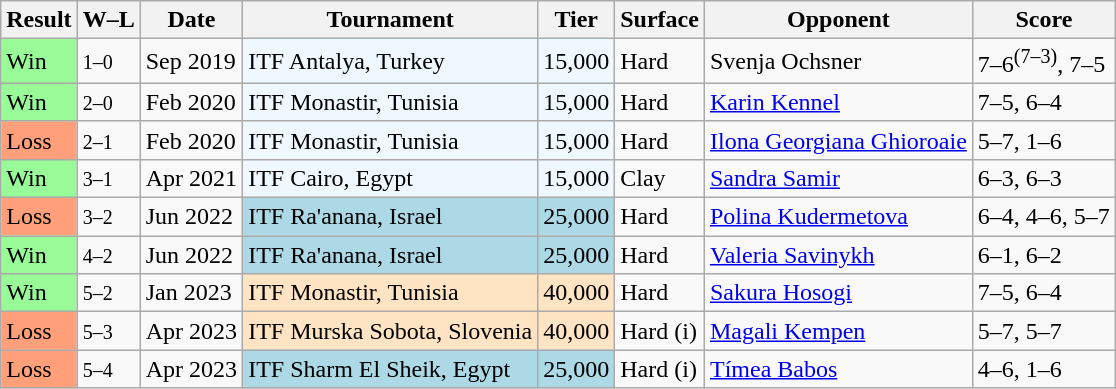<table class="wikitable sortable">
<tr>
<th>Result</th>
<th class="unsortable">W–L</th>
<th>Date</th>
<th>Tournament</th>
<th>Tier</th>
<th>Surface</th>
<th>Opponent</th>
<th class="unsortable">Score</th>
</tr>
<tr>
<td bgcolor="98FB98">Win</td>
<td><small>1–0</small></td>
<td>Sep 2019</td>
<td bgcolor=#f0f8ff>ITF Antalya, Turkey</td>
<td bgcolor=#f0f8ff>15,000</td>
<td>Hard</td>
<td> Svenja Ochsner</td>
<td>7–6<sup>(7–3)</sup>, 7–5</td>
</tr>
<tr>
<td style="background:#98FB98;">Win</td>
<td><small>2–0</small></td>
<td>Feb 2020</td>
<td style="background:#f0f8ff;">ITF Monastir, Tunisia</td>
<td style="background:#f0f8ff;">15,000</td>
<td>Hard</td>
<td> <a href='#'>Karin Kennel</a></td>
<td>7–5, 6–4</td>
</tr>
<tr>
<td style="background:#ffa07a;">Loss</td>
<td><small>2–1</small></td>
<td>Feb 2020</td>
<td style="background:#f0f8ff;">ITF Monastir, Tunisia</td>
<td style="background:#f0f8ff;">15,000</td>
<td>Hard</td>
<td> <a href='#'>Ilona Georgiana Ghioroaie</a></td>
<td>5–7, 1–6</td>
</tr>
<tr>
<td style="background:#98FB98;">Win</td>
<td><small>3–1</small></td>
<td>Apr 2021</td>
<td style="background:#f0f8ff;">ITF Cairo, Egypt</td>
<td style="background:#f0f8ff;">15,000</td>
<td>Clay</td>
<td> <a href='#'>Sandra Samir</a></td>
<td>6–3, 6–3</td>
</tr>
<tr>
<td style="background:#ffa07a;">Loss</td>
<td><small>3–2</small></td>
<td>Jun 2022</td>
<td bgcolor=lightblue>ITF Ra'anana, Israel</td>
<td bgcolor=lightblue>25,000</td>
<td>Hard</td>
<td> <a href='#'>Polina Kudermetova</a></td>
<td>6–4, 4–6, 5–7</td>
</tr>
<tr>
<td style="background:#98FB98;">Win</td>
<td><small>4–2</small></td>
<td>Jun 2022</td>
<td bgcolor=lightblue>ITF Ra'anana, Israel</td>
<td bgcolor=lightblue>25,000</td>
<td>Hard</td>
<td> <a href='#'>Valeria Savinykh</a></td>
<td>6–1, 6–2</td>
</tr>
<tr>
<td style="background:#98FB98;">Win</td>
<td><small>5–2</small></td>
<td>Jan 2023</td>
<td style="background:#ffe4c4;">ITF Monastir, Tunisia</td>
<td style="background:#ffe4c4;">40,000</td>
<td>Hard</td>
<td> <a href='#'>Sakura Hosogi</a></td>
<td>7–5, 6–4</td>
</tr>
<tr>
<td style="background:#ffa07a;">Loss</td>
<td><small>5–3</small></td>
<td>Apr 2023</td>
<td style="background:#ffe4c4;">ITF Murska Sobota, Slovenia</td>
<td style="background:#ffe4c4;">40,000</td>
<td>Hard (i)</td>
<td> <a href='#'>Magali Kempen</a></td>
<td>5–7, 5–7</td>
</tr>
<tr>
<td style="background:#ffa07a;">Loss</td>
<td><small>5–4</small></td>
<td>Apr 2023</td>
<td bgcolor=lightblue>ITF Sharm El Sheik, Egypt</td>
<td bgcolor=lightblue>25,000</td>
<td>Hard (i)</td>
<td> <a href='#'>Tímea Babos</a></td>
<td>4–6, 1–6</td>
</tr>
</table>
